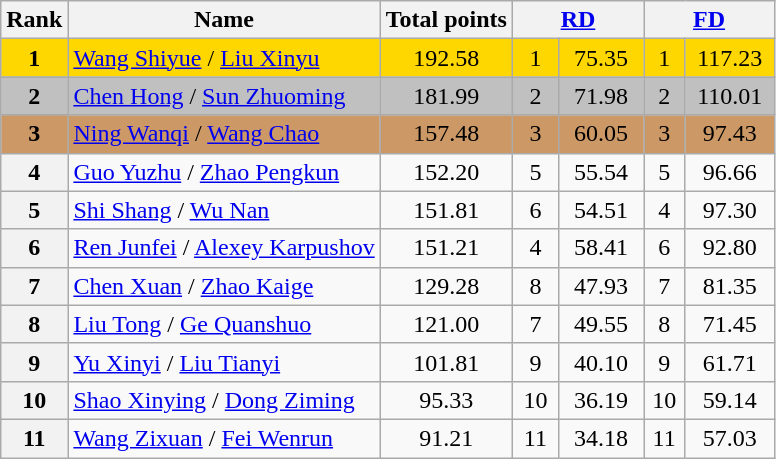<table class="wikitable sortable">
<tr>
<th>Rank</th>
<th>Name</th>
<th>Total points</th>
<th colspan="2" width="80px" align="center"><a href='#'>RD</a></th>
<th colspan="2" width="80px" align="center"><a href='#'>FD</a></th>
</tr>
<tr bgcolor="gold">
<td align="center" bgcolor="gold"><strong>1</strong></td>
<td><a href='#'>Wang Shiyue</a> / <a href='#'>Liu Xinyu</a></td>
<td align="center">192.58</td>
<td align="center">1</td>
<td align="center">75.35</td>
<td align="center">1</td>
<td align="center">117.23</td>
</tr>
<tr bgcolor="silver">
<td align="center" bgcolor="silver"><strong>2</strong></td>
<td><a href='#'>Chen Hong</a> / <a href='#'>Sun Zhuoming</a></td>
<td align="center">181.99</td>
<td align="center">2</td>
<td align="center">71.98</td>
<td align="center">2</td>
<td align="center">110.01</td>
</tr>
<tr bgcolor="cc9966">
<td align="center" bgcolor="cc9966"><strong>3</strong></td>
<td><a href='#'>Ning Wanqi</a> / <a href='#'>Wang Chao</a></td>
<td align="center">157.48</td>
<td align="center">3</td>
<td align="center">60.05</td>
<td align="center">3</td>
<td align="center">97.43</td>
</tr>
<tr>
<th>4</th>
<td><a href='#'>Guo Yuzhu</a> / <a href='#'>Zhao Pengkun</a></td>
<td align="center">152.20</td>
<td align="center">5</td>
<td align="center">55.54</td>
<td align="center">5</td>
<td align="center">96.66</td>
</tr>
<tr>
<th>5</th>
<td><a href='#'>Shi Shang</a> / <a href='#'>Wu Nan</a></td>
<td align="center">151.81</td>
<td align="center">6</td>
<td align="center">54.51</td>
<td align="center">4</td>
<td align="center">97.30</td>
</tr>
<tr>
<th>6</th>
<td><a href='#'>Ren Junfei</a> / <a href='#'>Alexey Karpushov</a></td>
<td align="center">151.21</td>
<td align="center">4</td>
<td align="center">58.41</td>
<td align="center">6</td>
<td align="center">92.80</td>
</tr>
<tr>
<th>7</th>
<td><a href='#'>Chen Xuan</a> / <a href='#'>Zhao Kaige</a></td>
<td align="center">129.28</td>
<td align="center">8</td>
<td align="center">47.93</td>
<td align="center">7</td>
<td align="center">81.35</td>
</tr>
<tr>
<th>8</th>
<td><a href='#'>Liu Tong</a> / <a href='#'>Ge Quanshuo</a></td>
<td align="center">121.00</td>
<td align="center">7</td>
<td align="center">49.55</td>
<td align="center">8</td>
<td align="center">71.45</td>
</tr>
<tr>
<th>9</th>
<td><a href='#'>Yu Xinyi</a> / <a href='#'>Liu Tianyi</a></td>
<td align="center">101.81</td>
<td align="center">9</td>
<td align="center">40.10</td>
<td align="center">9</td>
<td align="center">61.71</td>
</tr>
<tr>
<th>10</th>
<td><a href='#'>Shao Xinying</a> / <a href='#'>Dong Ziming</a></td>
<td align="center">95.33</td>
<td align="center">10</td>
<td align="center">36.19</td>
<td align="center">10</td>
<td align="center">59.14</td>
</tr>
<tr>
<th>11</th>
<td><a href='#'>Wang Zixuan</a> / <a href='#'>Fei Wenrun</a></td>
<td align="center">91.21</td>
<td align="center">11</td>
<td align="center">34.18</td>
<td align="center">11</td>
<td align="center">57.03</td>
</tr>
</table>
